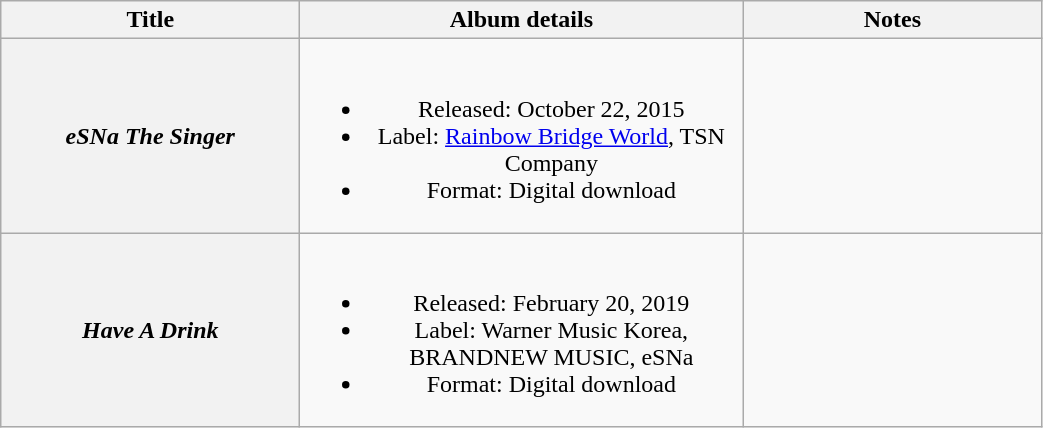<table class="wikitable plainrowheaders" style="text-align:center;">
<tr>
<th rowspan="1" style="width:12em;">Title</th>
<th rowspan="1" style="width:18em;">Album details</th>
<th ! rowspan="1" style="width:12em;">Notes</th>
</tr>
<tr>
<th scope="row"><em>eSNa The Singer</em></th>
<td><br><ul><li>Released: October 22, 2015</li><li>Label: <a href='#'>Rainbow Bridge World</a>, TSN Company</li><li>Format: Digital download</li></ul></td>
<td><br></td>
</tr>
<tr>
<th scope="row"><em>Have A Drink</em></th>
<td><br><ul><li>Released: February 20, 2019</li><li>Label: Warner Music Korea, BRANDNEW MUSIC, eSNa</li><li>Format: Digital download</li></ul></td>
<td><br></td>
</tr>
</table>
